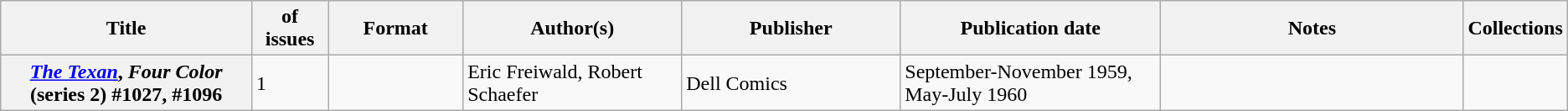<table class="wikitable">
<tr>
<th>Title</th>
<th style="width:40pt"> of issues</th>
<th style="width:75pt">Format</th>
<th style="width:125pt">Author(s)</th>
<th style="width:125pt">Publisher</th>
<th style="width:150pt">Publication date</th>
<th style="width:175pt">Notes</th>
<th>Collections</th>
</tr>
<tr>
<th><em><a href='#'>The Texan</a></em>, <em>Four Color</em> (series 2) #1027, #1096</th>
<td>1</td>
<td></td>
<td>Eric Freiwald, Robert Schaefer</td>
<td>Dell Comics</td>
<td>September-November 1959, May-July 1960</td>
<td></td>
<td></td>
</tr>
</table>
